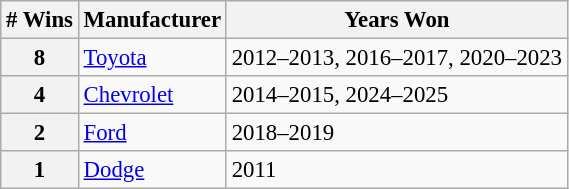<table class="wikitable" style="font-size: 95%;">
<tr>
<th># Wins</th>
<th>Manufacturer</th>
<th>Years Won</th>
</tr>
<tr>
<th>8</th>
<td><a href='#'>Toyota</a></td>
<td>2012–2013, 2016–2017, 2020–2023</td>
</tr>
<tr>
<th>4</th>
<td><a href='#'>Chevrolet</a></td>
<td>2014–2015, 2024–2025</td>
</tr>
<tr>
<th>2</th>
<td><a href='#'>Ford</a></td>
<td>2018–2019</td>
</tr>
<tr>
<th>1</th>
<td><a href='#'>Dodge</a></td>
<td>2011</td>
</tr>
</table>
